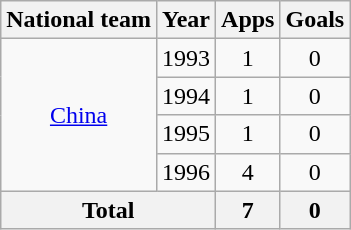<table class="wikitable" style="text-align:center">
<tr>
<th>National team</th>
<th>Year</th>
<th>Apps</th>
<th>Goals</th>
</tr>
<tr>
<td rowspan="4"><a href='#'>China</a></td>
<td>1993</td>
<td>1</td>
<td>0</td>
</tr>
<tr>
<td>1994</td>
<td>1</td>
<td>0</td>
</tr>
<tr>
<td>1995</td>
<td>1</td>
<td>0</td>
</tr>
<tr>
<td>1996</td>
<td>4</td>
<td>0</td>
</tr>
<tr>
<th colspan=2>Total</th>
<th>7</th>
<th>0</th>
</tr>
</table>
